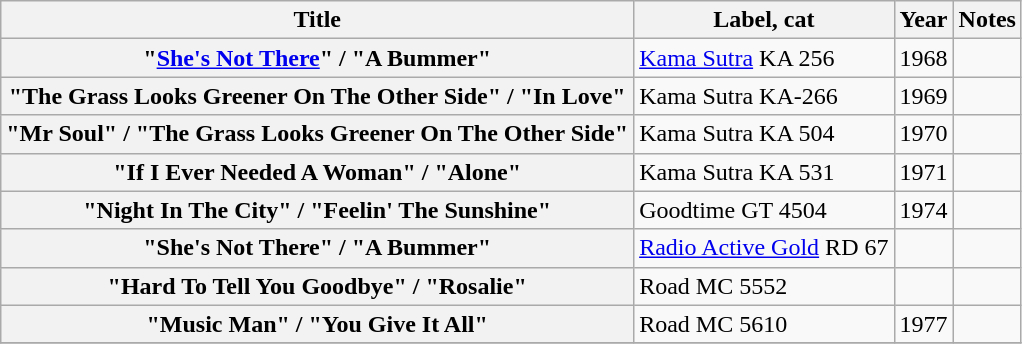<table class="wikitable plainrowheaders sortable">
<tr>
<th scope="col">Title</th>
<th scope="col">Label, cat</th>
<th scope="col">Year</th>
<th scope="col" class="unsortable">Notes</th>
</tr>
<tr>
<th scope="row">"<a href='#'>She's Not There</a>" / "A Bummer"</th>
<td><a href='#'>Kama Sutra</a> KA 256</td>
<td>1968</td>
<td></td>
</tr>
<tr>
<th scope="row">"The Grass Looks Greener On The Other Side" / "In Love"</th>
<td>Kama Sutra KA-266</td>
<td>1969</td>
<td></td>
</tr>
<tr>
<th scope="row">"Mr Soul" / "The Grass Looks Greener On The Other Side"</th>
<td>Kama Sutra KA 504</td>
<td>1970</td>
<td></td>
</tr>
<tr>
<th scope="row">"If I Ever Needed A Woman" / "Alone"</th>
<td>Kama Sutra KA 531</td>
<td>1971</td>
<td></td>
</tr>
<tr>
<th scope="row">"Night In The City" / "Feelin' The Sunshine"</th>
<td>Goodtime GT 4504</td>
<td>1974</td>
<td></td>
</tr>
<tr>
<th scope="row">"She's Not There" / "A Bummer"</th>
<td><a href='#'>Radio Active Gold</a> RD 67</td>
<td></td>
<td></td>
</tr>
<tr>
<th scope="row">"Hard To Tell You Goodbye" / "Rosalie"</th>
<td>Road MC 5552</td>
<td></td>
<td></td>
</tr>
<tr>
<th scope="row">"Music Man" / "You Give It All"</th>
<td>Road MC 5610</td>
<td>1977</td>
<td></td>
</tr>
<tr>
</tr>
</table>
